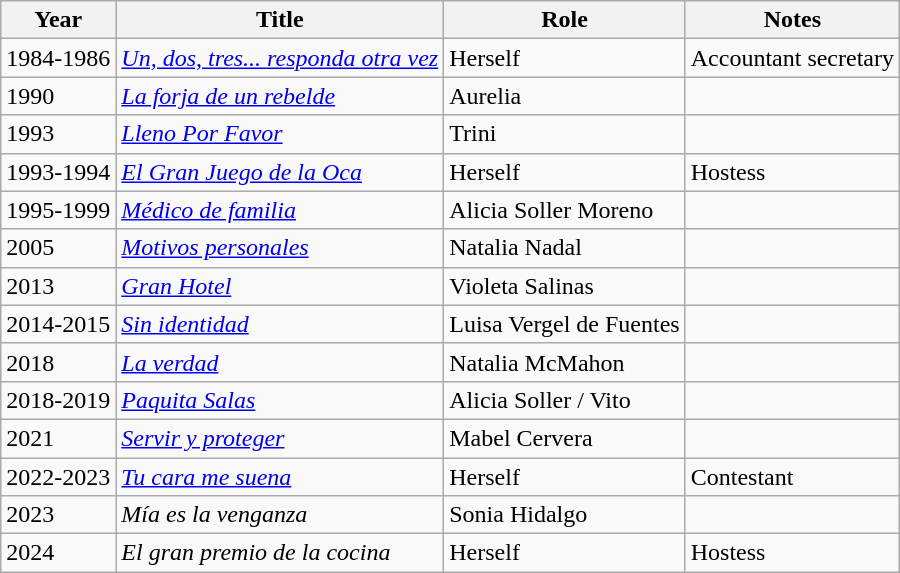<table class="wikitable sortable">
<tr>
<th>Year</th>
<th>Title</th>
<th>Role</th>
<th class="unsortable">Notes</th>
</tr>
<tr>
<td>1984-1986</td>
<td><em><a href='#'>Un, dos, tres... responda otra vez</a></em></td>
<td>Herself</td>
<td>Accountant secretary</td>
</tr>
<tr>
<td>1990</td>
<td><a href='#'><em>La forja de un rebelde</em></a></td>
<td>Aurelia</td>
<td></td>
</tr>
<tr>
<td>1993</td>
<td><em><a href='#'>Lleno Por Favor</a></em></td>
<td>Trini</td>
</tr>
<tr>
<td>1993-1994</td>
<td><em><a href='#'>El Gran Juego de la Oca</a></em></td>
<td>Herself</td>
<td>Hostess</td>
</tr>
<tr>
<td>1995-1999</td>
<td><em><a href='#'>Médico de familia</a></em></td>
<td>Alicia Soller Moreno</td>
<td></td>
</tr>
<tr>
<td>2005</td>
<td><em><a href='#'>Motivos personales</a></em></td>
<td>Natalia Nadal</td>
<td></td>
</tr>
<tr>
<td>2013</td>
<td><em><a href='#'>Gran Hotel</a></em></td>
<td>Violeta Salinas</td>
<td></td>
</tr>
<tr>
<td>2014-2015</td>
<td><em><a href='#'>Sin identidad</a></em></td>
<td>Luisa Vergel de Fuentes</td>
<td></td>
</tr>
<tr>
<td>2018</td>
<td><em><a href='#'>La verdad</a></em></td>
<td>Natalia McMahon</td>
<td></td>
</tr>
<tr>
<td>2018-2019</td>
<td><em><a href='#'>Paquita Salas</a></em></td>
<td>Alicia Soller / Vito</td>
<td></td>
</tr>
<tr>
<td>2021</td>
<td><em><a href='#'>Servir y proteger</a></em></td>
<td>Mabel Cervera</td>
<td></td>
</tr>
<tr>
<td>2022-2023</td>
<td><em><a href='#'>Tu cara me suena</a></em></td>
<td>Herself</td>
<td>Contestant</td>
</tr>
<tr>
<td>2023</td>
<td><em>Mía es la venganza</em></td>
<td>Sonia Hidalgo</td>
<td></td>
</tr>
<tr>
<td>2024</td>
<td><em>El gran premio de la cocina</em></td>
<td>Herself</td>
<td>Hostess</td>
</tr>
</table>
